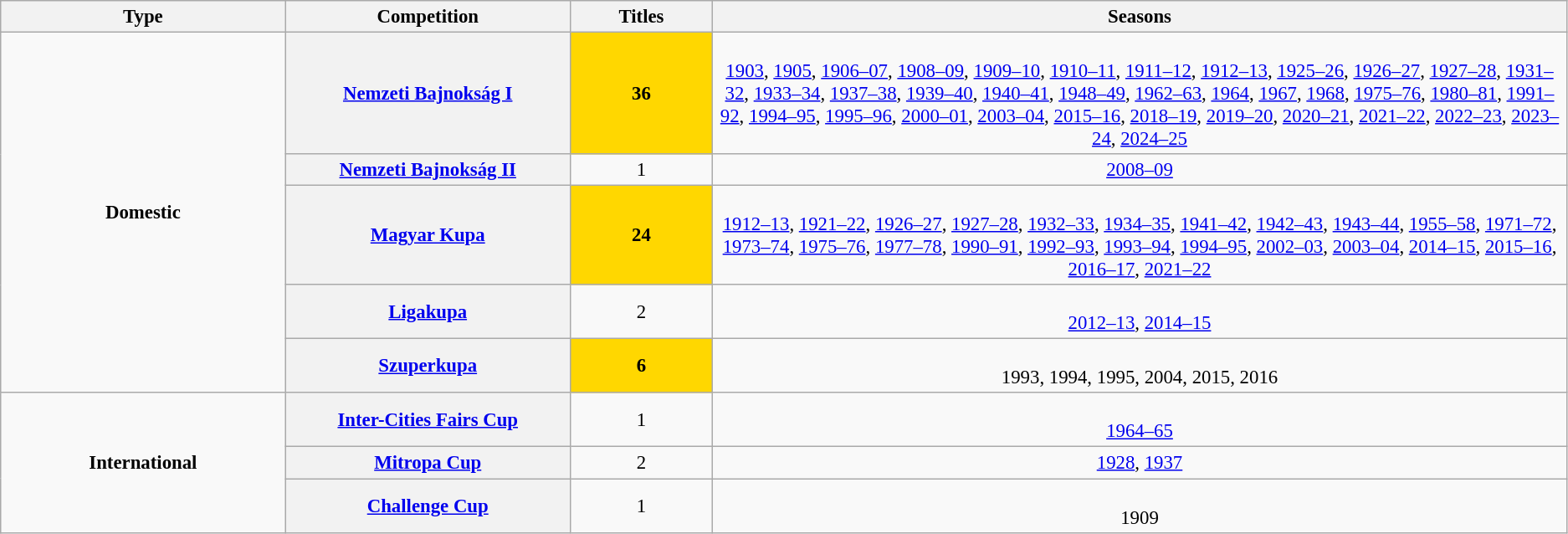<table class="wikitable plainrowheaders" style="font-size:95%; text-align:center;">
<tr>
<th style="width: 10%;">Type</th>
<th style="width: 10%;">Competition</th>
<th style="width: 5%;">Titles</th>
<th style="width: 30%;">Seasons</th>
</tr>
<tr>
<td rowspan="5"><strong>Domestic</strong></td>
<th scope=col><a href='#'>Nemzeti Bajnokság I</a></th>
<td scope=col style="background-color: gold"><strong>36</strong></td>
<td><br><a href='#'>1903</a>, 
<a href='#'>1905</a>, 
<a href='#'>1906–07</a>, 
<a href='#'>1908–09</a>, 
<a href='#'>1909–10</a>, 
<a href='#'>1910–11</a>, 
<a href='#'>1911–12</a>, 
<a href='#'>1912–13</a>, 
<a href='#'>1925–26</a>, 
<a href='#'>1926–27</a>, 
<a href='#'>1927–28</a>, 
<a href='#'>1931–32</a>, 
<a href='#'>1933–34</a>, 
<a href='#'>1937–38</a>, 
<a href='#'>1939–40</a>, 
<a href='#'>1940–41</a>, 
<a href='#'>1948–49</a>, 
<a href='#'>1962–63</a>, 
<a href='#'>1964</a>, 
<a href='#'>1967</a>, 
<a href='#'>1968</a>, 
<a href='#'>1975–76</a>, 
<a href='#'>1980–81</a>, 
<a href='#'>1991–92</a>, 
<a href='#'>1994–95</a>, 
<a href='#'>1995–96</a>, 
<a href='#'>2000–01</a>, 
<a href='#'>2003–04</a>, 
<a href='#'>2015–16</a>, 
<a href='#'>2018–19</a>, 
<a href='#'>2019–20</a>, 
<a href='#'>2020–21</a>, 
<a href='#'>2021–22</a>, 
<a href='#'>2022–23</a>, 
<a href='#'>2023–24</a>,
<a href='#'>2024–25</a></td>
</tr>
<tr>
<th scope="col"><a href='#'>Nemzeti Bajnokság II</a></th>
<td>1</td>
<td><a href='#'>2008–09</a></td>
</tr>
<tr>
<th scope=col><a href='#'>Magyar Kupa</a></th>
<td scope=col style="background-color: gold"><strong>24</strong></td>
<td><br><a href='#'>1912–13</a>, 
<a href='#'>1921–22</a>, 
<a href='#'>1926–27</a>, 
<a href='#'>1927–28</a>, 
<a href='#'>1932–33</a>, 
<a href='#'>1934–35</a>, 
<a href='#'>1941–42</a>, 
<a href='#'>1942–43</a>, 
<a href='#'>1943–44</a>, 
<a href='#'>1955–58</a>, 
<a href='#'>1971–72</a>, 
<a href='#'>1973–74</a>, 
<a href='#'>1975–76</a>, 
<a href='#'>1977–78</a>, 
<a href='#'>1990–91</a>, 
<a href='#'>1992–93</a>, 
<a href='#'>1993–94</a>, 
<a href='#'>1994–95</a>, 
<a href='#'>2002–03</a>, 
<a href='#'>2003–04</a>, 
<a href='#'>2014–15</a>, 
<a href='#'>2015–16</a>, 
<a href='#'>2016–17</a>, 
<a href='#'>2021–22</a></td>
</tr>
<tr>
<th scope="col"><a href='#'>Ligakupa</a></th>
<td>2</td>
<td><br><a href='#'>2012–13</a>, <a href='#'>2014–15</a></td>
</tr>
<tr>
<th scope=col><a href='#'>Szuperkupa</a></th>
<td scope=col style="background-color: gold"><strong>6</strong></td>
<td><br>1993, 
1994, 
1995, 
2004, 
2015, 
2016</td>
</tr>
<tr>
<td rowspan="3"><strong>International</strong></td>
<th scope=col><a href='#'>Inter-Cities Fairs Cup</a></th>
<td>1</td>
<td><br><a href='#'>1964–65</a></td>
</tr>
<tr>
<th scope=col><a href='#'>Mitropa Cup</a></th>
<td>2</td>
<td><a href='#'>1928</a>, <a href='#'>1937</a></td>
</tr>
<tr>
<th scope=col><a href='#'>Challenge Cup</a></th>
<td>1</td>
<td><br>1909</td>
</tr>
</table>
